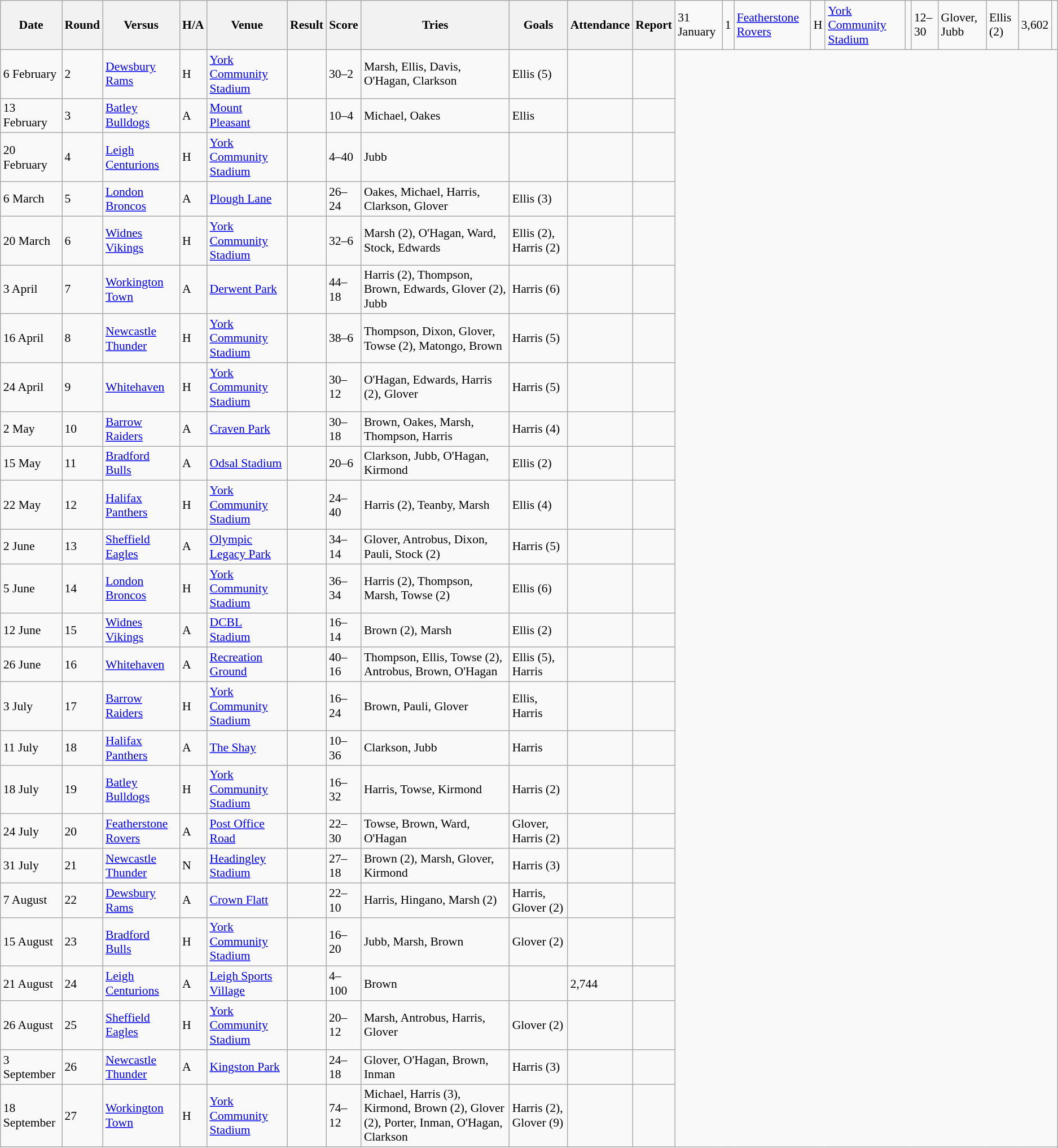<table class="wikitable defaultleft col2center col4center col7center col10right" style="font-size:90%;">
<tr>
<th>Date</th>
<th>Round</th>
<th>Versus</th>
<th>H/A</th>
<th>Venue</th>
<th>Result</th>
<th>Score</th>
<th>Tries</th>
<th>Goals</th>
<th>Attendance</th>
<th>Report</th>
<td>31 January</td>
<td>1</td>
<td> <a href='#'>Featherstone Rovers</a></td>
<td>H</td>
<td><a href='#'>York Community Stadium</a></td>
<td></td>
<td>12–30</td>
<td>Glover, Jubb</td>
<td>Ellis (2)</td>
<td>3,602</td>
<td></td>
</tr>
<tr>
<td>6 February</td>
<td>2</td>
<td> <a href='#'>Dewsbury Rams</a></td>
<td>H</td>
<td><a href='#'>York Community Stadium</a></td>
<td></td>
<td>30–2</td>
<td>Marsh, Ellis, Davis, O'Hagan, Clarkson</td>
<td>Ellis (5)</td>
<td></td>
<td></td>
</tr>
<tr>
<td>13 February</td>
<td>3</td>
<td> <a href='#'>Batley Bulldogs</a></td>
<td>A</td>
<td><a href='#'>Mount Pleasant</a></td>
<td></td>
<td>10–4</td>
<td>Michael, Oakes</td>
<td>Ellis</td>
<td></td>
<td></td>
</tr>
<tr>
<td>20 February</td>
<td>4</td>
<td> <a href='#'>Leigh Centurions</a></td>
<td>H</td>
<td><a href='#'>York Community Stadium</a></td>
<td></td>
<td>4–40</td>
<td>Jubb</td>
<td></td>
<td></td>
<td></td>
</tr>
<tr>
<td>6 March</td>
<td>5</td>
<td> <a href='#'>London Broncos</a></td>
<td>A</td>
<td><a href='#'>Plough Lane</a></td>
<td></td>
<td>26–24</td>
<td>Oakes, Michael, Harris, Clarkson, Glover</td>
<td>Ellis (3)</td>
<td></td>
<td></td>
</tr>
<tr>
<td>20 March</td>
<td>6</td>
<td> <a href='#'>Widnes Vikings</a></td>
<td>H</td>
<td><a href='#'>York Community Stadium</a></td>
<td></td>
<td>32–6</td>
<td>Marsh (2), O'Hagan, Ward, Stock, Edwards</td>
<td>Ellis (2), Harris (2)</td>
<td></td>
<td></td>
</tr>
<tr>
<td>3 April</td>
<td>7</td>
<td> <a href='#'>Workington Town</a></td>
<td>A</td>
<td><a href='#'>Derwent Park</a></td>
<td></td>
<td>44–18</td>
<td>Harris (2), Thompson, Brown, Edwards, Glover (2), Jubb</td>
<td>Harris (6)</td>
<td></td>
<td></td>
</tr>
<tr>
<td>16 April</td>
<td>8</td>
<td> <a href='#'>Newcastle Thunder</a></td>
<td>H</td>
<td><a href='#'>York Community Stadium</a></td>
<td></td>
<td>38–6</td>
<td>Thompson, Dixon, Glover, Towse (2), Matongo, Brown</td>
<td>Harris (5)</td>
<td></td>
<td></td>
</tr>
<tr>
<td>24 April</td>
<td>9</td>
<td> <a href='#'>Whitehaven</a></td>
<td>H</td>
<td><a href='#'>York Community Stadium</a></td>
<td></td>
<td>30–12</td>
<td>O'Hagan, Edwards, Harris (2), Glover</td>
<td>Harris (5)</td>
<td></td>
<td></td>
</tr>
<tr>
<td>2 May</td>
<td>10</td>
<td> <a href='#'>Barrow Raiders</a></td>
<td>A</td>
<td><a href='#'>Craven Park</a></td>
<td></td>
<td>30–18</td>
<td>Brown, Oakes, Marsh, Thompson, Harris</td>
<td>Harris (4)</td>
<td></td>
<td></td>
</tr>
<tr>
<td>15 May</td>
<td>11</td>
<td> <a href='#'>Bradford Bulls</a></td>
<td>A</td>
<td><a href='#'>Odsal Stadium</a></td>
<td></td>
<td>20–6</td>
<td>Clarkson, Jubb, O'Hagan, Kirmond</td>
<td>Ellis (2)</td>
<td></td>
<td></td>
</tr>
<tr>
<td>22 May</td>
<td>12</td>
<td> <a href='#'>Halifax Panthers</a></td>
<td>H</td>
<td><a href='#'>York Community Stadium</a></td>
<td></td>
<td>24–40</td>
<td>Harris (2), Teanby, Marsh</td>
<td>Ellis (4)</td>
<td></td>
<td></td>
</tr>
<tr>
<td>2 June</td>
<td>13</td>
<td> <a href='#'>Sheffield Eagles</a></td>
<td>A</td>
<td><a href='#'>Olympic Legacy Park</a></td>
<td></td>
<td>34–14</td>
<td>Glover, Antrobus, Dixon, Pauli, Stock (2)</td>
<td>Harris (5)</td>
<td></td>
<td></td>
</tr>
<tr>
<td>5 June</td>
<td>14</td>
<td> <a href='#'>London Broncos</a></td>
<td>H</td>
<td><a href='#'>York Community Stadium</a></td>
<td></td>
<td>36–34</td>
<td>Harris (2), Thompson, Marsh, Towse (2)</td>
<td>Ellis (6)</td>
<td></td>
<td></td>
</tr>
<tr>
<td>12 June</td>
<td>15</td>
<td> <a href='#'>Widnes Vikings</a></td>
<td>A</td>
<td><a href='#'>DCBL Stadium</a></td>
<td></td>
<td>16–14</td>
<td>Brown (2), Marsh</td>
<td>Ellis (2)</td>
<td></td>
<td></td>
</tr>
<tr>
<td>26 June</td>
<td>16</td>
<td> <a href='#'>Whitehaven</a></td>
<td>A</td>
<td><a href='#'>Recreation Ground</a></td>
<td></td>
<td>40–16</td>
<td>Thompson, Ellis, Towse (2), Antrobus, Brown, O'Hagan</td>
<td>Ellis (5), Harris</td>
<td></td>
<td></td>
</tr>
<tr>
<td>3 July</td>
<td>17</td>
<td> <a href='#'>Barrow Raiders</a></td>
<td>H</td>
<td><a href='#'>York Community Stadium</a></td>
<td></td>
<td>16–24</td>
<td>Brown, Pauli, Glover</td>
<td>Ellis, Harris</td>
<td></td>
<td></td>
</tr>
<tr>
<td>11 July</td>
<td>18</td>
<td> <a href='#'>Halifax Panthers</a></td>
<td>A</td>
<td><a href='#'>The Shay</a></td>
<td></td>
<td>10–36</td>
<td>Clarkson, Jubb</td>
<td>Harris</td>
<td></td>
<td></td>
</tr>
<tr>
<td>18 July</td>
<td>19</td>
<td> <a href='#'>Batley Bulldogs</a></td>
<td>H</td>
<td><a href='#'>York Community Stadium</a></td>
<td></td>
<td>16–32</td>
<td>Harris, Towse, Kirmond</td>
<td>Harris (2)</td>
<td></td>
<td></td>
</tr>
<tr>
<td>24 July</td>
<td>20</td>
<td> <a href='#'>Featherstone Rovers</a></td>
<td>A</td>
<td><a href='#'>Post Office Road</a></td>
<td></td>
<td>22–30</td>
<td>Towse, Brown, Ward, O'Hagan</td>
<td>Glover, Harris (2)</td>
<td></td>
<td></td>
</tr>
<tr>
<td>31 July</td>
<td>21</td>
<td> <a href='#'>Newcastle Thunder</a></td>
<td>N</td>
<td><a href='#'>Headingley Stadium</a></td>
<td></td>
<td>27–18</td>
<td>Brown (2), Marsh, Glover, Kirmond</td>
<td>Harris (3)</td>
<td></td>
<td></td>
</tr>
<tr>
<td>7 August</td>
<td>22</td>
<td> <a href='#'>Dewsbury Rams</a></td>
<td>A</td>
<td><a href='#'>Crown Flatt</a></td>
<td></td>
<td>22–10</td>
<td>Harris, Hingano, Marsh (2)</td>
<td>Harris, Glover (2)</td>
<td></td>
<td></td>
</tr>
<tr>
<td>15 August</td>
<td>23</td>
<td> <a href='#'>Bradford Bulls</a></td>
<td>H</td>
<td><a href='#'>York Community Stadium</a></td>
<td></td>
<td>16–20</td>
<td>Jubb, Marsh, Brown</td>
<td>Glover (2)</td>
<td></td>
<td></td>
</tr>
<tr>
<td>21 August</td>
<td>24</td>
<td> <a href='#'>Leigh Centurions</a></td>
<td>A</td>
<td><a href='#'>Leigh Sports Village</a></td>
<td></td>
<td>4–100</td>
<td>Brown</td>
<td></td>
<td>2,744</td>
<td></td>
</tr>
<tr>
<td>26 August</td>
<td>25</td>
<td> <a href='#'>Sheffield Eagles</a></td>
<td>H</td>
<td><a href='#'>York Community Stadium</a></td>
<td></td>
<td>20–12</td>
<td>Marsh, Antrobus, Harris, Glover</td>
<td>Glover (2)</td>
<td></td>
<td></td>
</tr>
<tr>
<td>3 September</td>
<td>26</td>
<td> <a href='#'>Newcastle Thunder</a></td>
<td>A</td>
<td><a href='#'>Kingston Park</a></td>
<td></td>
<td>24–18</td>
<td>Glover, O'Hagan, Brown, Inman</td>
<td>Harris (3)</td>
<td></td>
<td></td>
</tr>
<tr>
<td>18 September</td>
<td>27</td>
<td> <a href='#'>Workington Town</a></td>
<td>H</td>
<td><a href='#'>York Community Stadium</a></td>
<td></td>
<td>74–12</td>
<td>Michael, Harris (3), Kirmond, Brown (2), Glover (2), Porter, Inman, O'Hagan, Clarkson</td>
<td>Harris (2), Glover (9)</td>
<td></td>
<td></td>
</tr>
<tr>
</tr>
</table>
